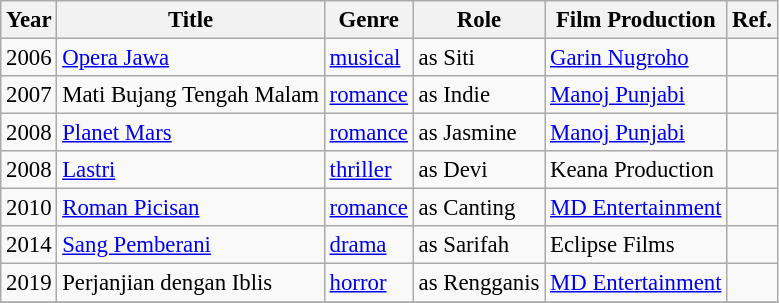<table class="wikitable" style="font-size: 95%;">
<tr>
<th>Year</th>
<th>Title</th>
<th>Genre</th>
<th>Role</th>
<th>Film Production</th>
<th>Ref.</th>
</tr>
<tr>
<td>2006</td>
<td><a href='#'>Opera Jawa</a></td>
<td><a href='#'>musical</a></td>
<td>as Siti</td>
<td><a href='#'>Garin Nugroho</a></td>
<td></td>
</tr>
<tr>
<td>2007</td>
<td>Mati Bujang Tengah Malam</td>
<td><a href='#'>romance</a></td>
<td>as Indie</td>
<td><a href='#'>Manoj Punjabi</a></td>
<td></td>
</tr>
<tr>
<td>2008</td>
<td><a href='#'>Planet Mars</a></td>
<td><a href='#'>romance</a></td>
<td>as Jasmine</td>
<td><a href='#'>Manoj Punjabi</a></td>
<td></td>
</tr>
<tr>
<td>2008</td>
<td><a href='#'>Lastri</a></td>
<td><a href='#'>thriller</a></td>
<td>as Devi</td>
<td>Keana Production</td>
<td></td>
</tr>
<tr>
<td>2010</td>
<td><a href='#'>Roman Picisan</a></td>
<td><a href='#'>romance</a></td>
<td>as Canting</td>
<td><a href='#'>MD Entertainment</a></td>
<td></td>
</tr>
<tr>
<td>2014</td>
<td><a href='#'>Sang Pemberani</a></td>
<td><a href='#'>drama</a></td>
<td>as Sarifah</td>
<td>Eclipse Films</td>
<td></td>
</tr>
<tr>
<td>2019</td>
<td>Perjanjian dengan Iblis</td>
<td><a href='#'>horror</a></td>
<td>as Rengganis</td>
<td><a href='#'>MD Entertainment</a></td>
<td></td>
</tr>
<tr>
</tr>
</table>
